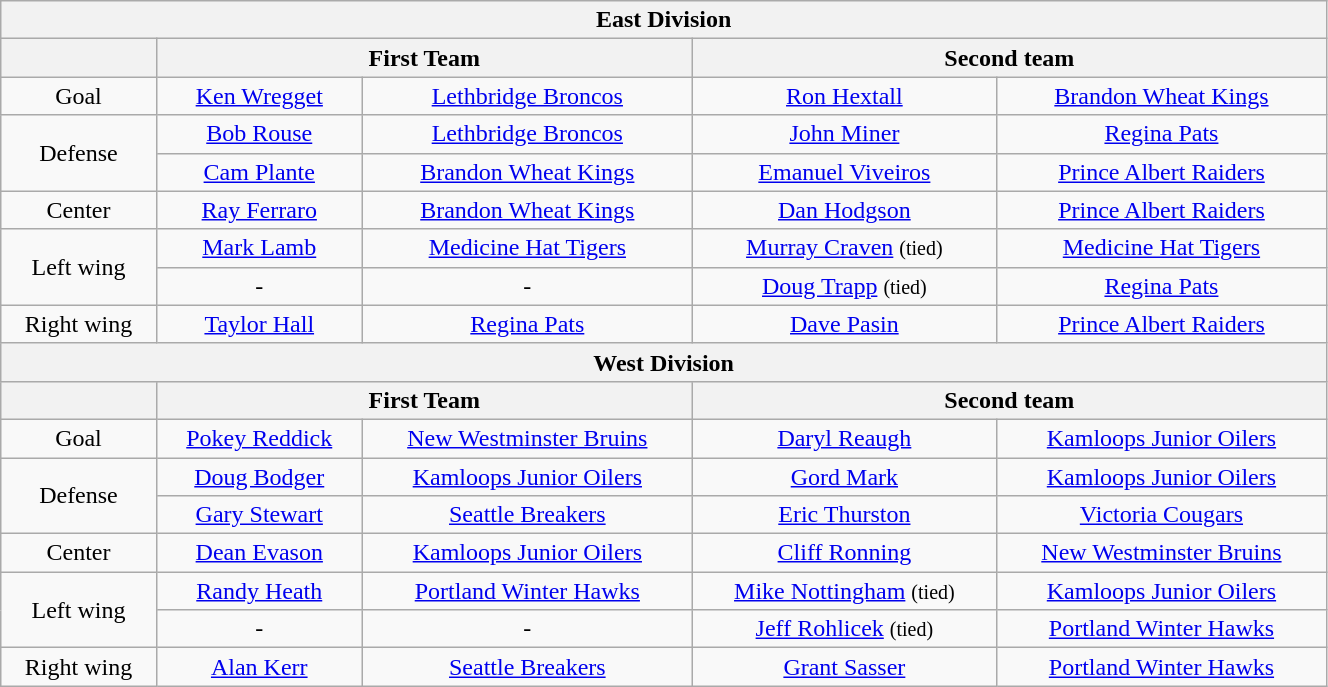<table class="wikitable" style="text-align:center;" width="70%">
<tr>
<th colspan="5">East Division</th>
</tr>
<tr>
<th></th>
<th colspan="2">First Team</th>
<th colspan="2">Second team</th>
</tr>
<tr>
<td>Goal</td>
<td><a href='#'>Ken Wregget</a></td>
<td><a href='#'>Lethbridge Broncos</a></td>
<td><a href='#'>Ron Hextall</a></td>
<td><a href='#'>Brandon Wheat Kings</a></td>
</tr>
<tr>
<td rowspan="2">Defense</td>
<td><a href='#'>Bob Rouse</a></td>
<td><a href='#'>Lethbridge Broncos</a></td>
<td><a href='#'>John Miner</a></td>
<td><a href='#'>Regina Pats</a></td>
</tr>
<tr>
<td><a href='#'>Cam Plante</a></td>
<td><a href='#'>Brandon Wheat Kings</a></td>
<td><a href='#'>Emanuel Viveiros</a></td>
<td><a href='#'>Prince Albert Raiders</a></td>
</tr>
<tr>
<td>Center</td>
<td><a href='#'>Ray Ferraro</a></td>
<td><a href='#'>Brandon Wheat Kings</a></td>
<td><a href='#'>Dan Hodgson</a></td>
<td><a href='#'>Prince Albert Raiders</a></td>
</tr>
<tr>
<td rowspan="2">Left wing</td>
<td><a href='#'>Mark Lamb</a></td>
<td><a href='#'>Medicine Hat Tigers</a></td>
<td><a href='#'>Murray Craven</a> <small>(tied)</small></td>
<td><a href='#'>Medicine Hat Tigers</a></td>
</tr>
<tr>
<td>-</td>
<td>-</td>
<td><a href='#'>Doug Trapp</a> <small>(tied)</small></td>
<td><a href='#'>Regina Pats</a></td>
</tr>
<tr>
<td>Right wing</td>
<td><a href='#'>Taylor Hall</a></td>
<td><a href='#'>Regina Pats</a></td>
<td><a href='#'>Dave Pasin</a></td>
<td><a href='#'>Prince Albert Raiders</a></td>
</tr>
<tr>
<th colspan="5">West Division</th>
</tr>
<tr>
<th></th>
<th colspan="2">First Team</th>
<th colspan="2">Second team</th>
</tr>
<tr>
<td>Goal</td>
<td><a href='#'>Pokey Reddick</a></td>
<td><a href='#'>New Westminster Bruins</a></td>
<td><a href='#'>Daryl Reaugh</a></td>
<td><a href='#'>Kamloops Junior Oilers</a></td>
</tr>
<tr>
<td rowspan="2">Defense</td>
<td><a href='#'>Doug Bodger</a></td>
<td><a href='#'>Kamloops Junior Oilers</a></td>
<td><a href='#'>Gord Mark</a></td>
<td><a href='#'>Kamloops Junior Oilers</a></td>
</tr>
<tr>
<td><a href='#'>Gary Stewart</a></td>
<td><a href='#'>Seattle Breakers</a></td>
<td><a href='#'>Eric Thurston</a></td>
<td><a href='#'>Victoria Cougars</a></td>
</tr>
<tr>
<td>Center</td>
<td><a href='#'>Dean Evason</a></td>
<td><a href='#'>Kamloops Junior Oilers</a></td>
<td><a href='#'>Cliff Ronning</a></td>
<td><a href='#'>New Westminster Bruins</a></td>
</tr>
<tr>
<td rowspan="2">Left wing</td>
<td><a href='#'>Randy Heath</a></td>
<td><a href='#'>Portland Winter Hawks</a></td>
<td><a href='#'>Mike Nottingham</a> <small>(tied)</small></td>
<td><a href='#'>Kamloops Junior Oilers</a></td>
</tr>
<tr>
<td>-</td>
<td>-</td>
<td><a href='#'>Jeff Rohlicek</a> <small>(tied)</small></td>
<td><a href='#'>Portland Winter Hawks</a></td>
</tr>
<tr>
<td>Right wing</td>
<td><a href='#'>Alan Kerr</a></td>
<td><a href='#'>Seattle Breakers</a></td>
<td><a href='#'>Grant Sasser</a></td>
<td><a href='#'>Portland Winter Hawks</a></td>
</tr>
</table>
